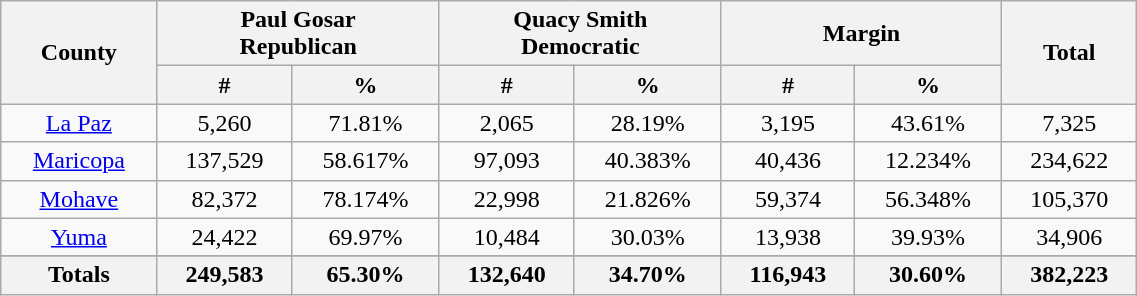<table class="wikitable sortable" width="60%">
<tr>
<th rowspan="2">County</th>
<th colspan="2">Paul Gosar<br>Republican</th>
<th colspan="2">Quacy Smith<br>Democratic</th>
<th colspan="2">Margin</th>
<th rowspan="2">Total</th>
</tr>
<tr>
<th data-sort-type="number" style="text-align:center;">#</th>
<th data-sort-type="number" style="text-align:center;">%</th>
<th data-sort-type="number" style="text-align:center;">#</th>
<th data-sort-type="number" style="text-align:center;">%</th>
<th data-sort-type="number" style="text-align:center;">#</th>
<th data-sort-type="number" style="text-align:center;">%</th>
</tr>
<tr style="text-align:center;">
<td><a href='#'>La Paz</a></td>
<td>5,260</td>
<td>71.81%</td>
<td>2,065</td>
<td>28.19%</td>
<td>3,195</td>
<td>43.61%</td>
<td>7,325</td>
</tr>
<tr style="text-align:center;">
<td><a href='#'>Maricopa</a></td>
<td>137,529</td>
<td>58.617%</td>
<td>97,093</td>
<td>40.383%</td>
<td>40,436</td>
<td>12.234%</td>
<td>234,622</td>
</tr>
<tr style="text-align:center;">
<td><a href='#'>Mohave</a></td>
<td>82,372</td>
<td>78.174%</td>
<td>22,998</td>
<td>21.826%</td>
<td>59,374</td>
<td>56.348%</td>
<td>105,370</td>
</tr>
<tr style="text-align:center;">
<td><a href='#'>Yuma</a></td>
<td>24,422</td>
<td>69.97%</td>
<td>10,484</td>
<td>30.03%</td>
<td>13,938</td>
<td>39.93%</td>
<td>34,906</td>
</tr>
<tr style="text-align:center;">
</tr>
<tr>
<th>Totals</th>
<th>249,583</th>
<th>65.30%</th>
<th>132,640</th>
<th>34.70%</th>
<th>116,943</th>
<th>30.60%</th>
<th>382,223</th>
</tr>
</table>
